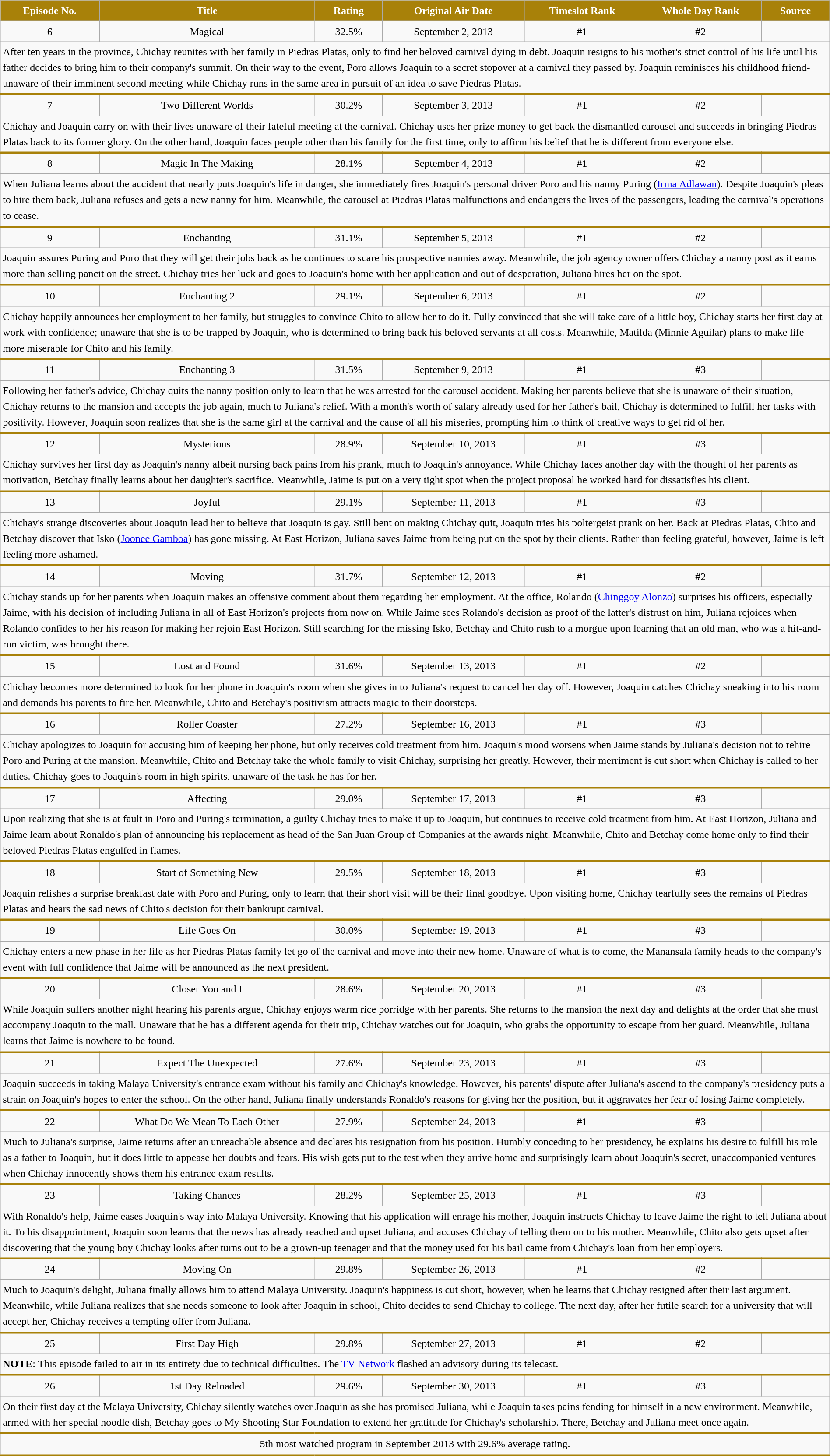<table class="wikitable" style="text-align:center; background:#f9f9f9; line-height:16px; line-height:150%" width="100%">
<tr style="color:white;">
<th style="background:#a88109;">Episode No.</th>
<th style="background:#a88109;">Title</th>
<th style="background:#a88109;">Rating</th>
<th style="background:#a88109;">Original Air Date</th>
<th style="background:#a88109;">Timeslot Rank</th>
<th style="background:#a88109;">Whole Day Rank</th>
<th style="background:#a88109;">Source</th>
</tr>
<tr>
<td>6</td>
<td>Magical</td>
<td>32.5%</td>
<td>September 2, 2013</td>
<td>#1</td>
<td>#2</td>
<td></td>
</tr>
<tr>
<td colspan = "7" style="text-align: left; border-bottom: 3px solid #a88109;">After ten years in the province, Chichay reunites with her family in Piedras Platas, only to find her beloved carnival dying in debt. Joaquin resigns to his mother's strict control of his life until his father decides to bring him to their company's summit. On their way to the event, Poro allows Joaquin to a secret stopover at a carnival they passed by. Joaquin reminisces his childhood friend-unaware of their imminent second meeting-while Chichay runs in the same area in pursuit of an idea to save Piedras Platas.</td>
</tr>
<tr>
<td>7</td>
<td>Two Different Worlds</td>
<td>30.2%</td>
<td>September 3, 2013</td>
<td>#1</td>
<td>#2</td>
<td></td>
</tr>
<tr>
<td colspan = "7" style="text-align: left; border-bottom: 3px solid #a88109;">Chichay and Joaquin carry on with their lives unaware of their fateful meeting at the carnival. Chichay uses her prize money to get back the dismantled carousel and succeeds in bringing Piedras Platas back to its former glory. On the other hand, Joaquin faces people other than his family for the first time, only to affirm his belief that he is different from everyone else.</td>
</tr>
<tr>
<td>8</td>
<td>Magic In The Making</td>
<td>28.1%</td>
<td>September 4, 2013</td>
<td>#1</td>
<td>#2</td>
<td></td>
</tr>
<tr>
<td colspan = "7" style="text-align: left; border-bottom: 3px solid #a88109;">When Juliana learns about the accident that nearly puts Joaquin's life in danger, she immediately fires Joaquin's personal driver Poro and his nanny Puring (<a href='#'>Irma Adlawan</a>). Despite Joaquin's pleas to hire them back, Juliana refuses and gets a new nanny for him. Meanwhile, the carousel at Piedras Platas malfunctions and endangers the lives of the passengers, leading the carnival's operations to cease.</td>
</tr>
<tr>
<td>9</td>
<td>Enchanting</td>
<td>31.1%</td>
<td>September 5, 2013</td>
<td>#1</td>
<td>#2</td>
<td></td>
</tr>
<tr>
<td colspan = "7" style="text-align: left; border-bottom: 3px solid #a88109;">Joaquin assures Puring and Poro that they will get their jobs back as he continues to scare his prospective nannies away. Meanwhile, the job agency owner offers Chichay a nanny post as it earns more than selling pancit on the street. Chichay tries her luck and goes to Joaquin's home with her application and out of desperation, Juliana hires her on the spot.</td>
</tr>
<tr>
<td>10</td>
<td>Enchanting 2</td>
<td>29.1%</td>
<td>September 6, 2013</td>
<td>#1</td>
<td>#2</td>
<td></td>
</tr>
<tr>
<td colspan = "7" style="text-align: left; border-bottom: 3px solid #a88109;">Chichay happily announces her employment to her family, but struggles to convince Chito to allow her to do it. Fully convinced that she will take care of a little boy, Chichay starts her first day at work with confidence; unaware that she is to be trapped by Joaquin, who is determined to bring back his beloved servants at all costs. Meanwhile, Matilda (Minnie Aguilar) plans to make life more miserable for Chito and his family.</td>
</tr>
<tr>
<td>11</td>
<td>Enchanting 3</td>
<td>31.5%</td>
<td>September 9, 2013</td>
<td>#1</td>
<td>#3</td>
<td></td>
</tr>
<tr>
<td colspan = "7" style="text-align: left; border-bottom: 3px solid #a88109;">Following her father's advice, Chichay quits the nanny position only to learn that he was arrested for the carousel accident. Making her parents believe that she is unaware of their situation, Chichay returns to the mansion and accepts the job again, much to Juliana's relief. With a month's worth of salary already used for her father's bail, Chichay is determined to fulfill her tasks with positivity. However, Joaquin soon realizes that she is the same girl at the carnival and the cause of all his miseries, prompting him to think of creative ways to get rid of her.</td>
</tr>
<tr>
<td>12</td>
<td>Mysterious</td>
<td>28.9%</td>
<td>September 10, 2013</td>
<td>#1</td>
<td>#3</td>
<td></td>
</tr>
<tr>
<td colspan = "7" style="text-align: left; border-bottom: 3px solid #a88109;">Chichay survives her first day as Joaquin's nanny albeit nursing back pains from his prank, much to Joaquin's annoyance. While Chichay faces another day with the thought of her parents as motivation, Betchay finally learns about her daughter's sacrifice. Meanwhile, Jaime is put on a very tight spot when the project proposal he worked hard for dissatisfies his client.</td>
</tr>
<tr>
<td>13</td>
<td>Joyful</td>
<td>29.1%</td>
<td>September 11, 2013</td>
<td>#1</td>
<td>#3</td>
<td></td>
</tr>
<tr>
<td colspan = "7" style="text-align: left; border-bottom: 3px solid #a88109;">Chichay's strange discoveries about Joaquin lead her to believe that Joaquin is gay. Still bent on making Chichay quit, Joaquin tries his poltergeist prank on her. Back at Piedras Platas, Chito and Betchay discover that Isko (<a href='#'>Joonee Gamboa</a>) has gone missing. At East Horizon, Juliana saves Jaime from being put on the spot by their clients. Rather than feeling grateful, however, Jaime is left feeling more ashamed.</td>
</tr>
<tr>
<td>14</td>
<td>Moving</td>
<td>31.7%</td>
<td>September 12, 2013</td>
<td>#1</td>
<td>#2</td>
<td></td>
</tr>
<tr>
<td colspan = "7" style="text-align: left; border-bottom: 3px solid #a88109;">Chichay stands up for her parents when Joaquin makes an offensive comment about them regarding her employment. At the office, Rolando (<a href='#'>Chinggoy Alonzo</a>) surprises his officers, especially Jaime, with his decision of including Juliana in all of East Horizon's projects from now on. While Jaime sees Rolando's decision as proof of the latter's distrust on him, Juliana rejoices when Rolando confides to her his reason for making her rejoin East Horizon. Still searching for the missing Isko, Betchay and Chito rush to a morgue upon learning that an old man, who was a hit-and-run victim, was brought there.</td>
</tr>
<tr>
<td>15</td>
<td>Lost and Found</td>
<td>31.6%</td>
<td>September 13, 2013</td>
<td>#1</td>
<td>#2</td>
<td></td>
</tr>
<tr>
<td colspan = "7" style="text-align: left; border-bottom: 3px solid #a88109;">Chichay becomes more determined to look for her phone in Joaquin's room when she gives in to Juliana's request to cancel her day off. However, Joaquin catches Chichay sneaking into his room and demands his parents to fire her. Meanwhile, Chito and Betchay's positivism attracts magic to their doorsteps.</td>
</tr>
<tr>
<td>16</td>
<td>Roller Coaster</td>
<td>27.2%</td>
<td>September 16, 2013</td>
<td>#1</td>
<td>#3</td>
<td></td>
</tr>
<tr>
<td colspan = "7" style="text-align: left; border-bottom: 3px solid #a88109;">Chichay apologizes to Joaquin for accusing him of keeping her phone, but only receives cold treatment from him. Joaquin's mood worsens when Jaime stands by Juliana's decision not to rehire Poro and Puring at the mansion. Meanwhile, Chito and Betchay take the whole family to visit Chichay, surprising her greatly. However, their merriment is cut short when Chichay is called to her duties. Chichay goes to Joaquin's room in high spirits, unaware of the task he has for her.</td>
</tr>
<tr>
<td>17</td>
<td>Affecting</td>
<td>29.0%</td>
<td>September 17, 2013</td>
<td>#1</td>
<td>#3</td>
<td></td>
</tr>
<tr>
<td colspan = "7" style="text-align: left; border-bottom: 3px solid #a88109;">Upon realizing that she is at fault in Poro and Puring's termination, a guilty Chichay tries to make it up to Joaquin, but continues to receive cold treatment from him. At East Horizon, Juliana and Jaime learn about Ronaldo's plan of announcing his replacement as head of the San Juan Group of Companies at the awards night. Meanwhile, Chito and Betchay come home only to find their beloved Piedras Platas engulfed in flames.</td>
</tr>
<tr>
<td>18</td>
<td>Start of Something New</td>
<td>29.5%</td>
<td>September 18, 2013</td>
<td>#1</td>
<td>#3</td>
<td></td>
</tr>
<tr>
<td colspan = "7" style="text-align: left; border-bottom: 3px solid #a88109;">Joaquin relishes a surprise breakfast date with Poro and Puring, only to learn that their short visit will be their final goodbye. Upon visiting home, Chichay tearfully sees the remains of Piedras Platas and hears the sad news of Chito's decision for their bankrupt carnival.</td>
</tr>
<tr>
<td>19</td>
<td>Life Goes On</td>
<td>30.0%</td>
<td>September 19, 2013</td>
<td>#1</td>
<td>#3</td>
<td></td>
</tr>
<tr>
<td colspan = "7" style="text-align: left; border-bottom: 3px solid #a88109;">Chichay enters a new phase in her life as her Piedras Platas family let go of the carnival and move into their new home. Unaware of what is to come, the Manansala family heads to the company's event with full confidence that Jaime will be announced as the next president.</td>
</tr>
<tr>
<td>20</td>
<td>Closer You and I</td>
<td>28.6%</td>
<td>September 20, 2013</td>
<td>#1</td>
<td>#3</td>
<td></td>
</tr>
<tr>
<td colspan = "7" style="text-align: left; border-bottom: 3px solid #a88109;">While Joaquin suffers another night hearing his parents argue, Chichay enjoys warm rice porridge with her parents. She returns to the mansion the next day and delights at the order that she must accompany Joaquin to the mall. Unaware that he has a different agenda for their trip, Chichay watches out for Joaquin, who grabs the opportunity to escape from her guard. Meanwhile, Juliana learns that Jaime is nowhere to be found.</td>
</tr>
<tr>
<td>21</td>
<td>Expect The Unexpected</td>
<td>27.6%</td>
<td>September 23, 2013</td>
<td>#1</td>
<td>#3</td>
<td></td>
</tr>
<tr>
<td colspan = "7" style="text-align: left; border-bottom: 3px solid #a88109;">Joaquin succeeds in taking Malaya University's entrance exam without his family and Chichay's knowledge. However, his parents' dispute after Juliana's ascend to the company's presidency puts a strain on Joaquin's hopes to enter the school. On the other hand, Juliana finally understands Ronaldo's reasons for giving her the position, but it aggravates her fear of losing Jaime completely.</td>
</tr>
<tr>
<td>22</td>
<td>What Do We Mean To Each Other</td>
<td>27.9%</td>
<td>September 24, 2013</td>
<td>#1</td>
<td>#3</td>
<td></td>
</tr>
<tr>
<td colspan = "7" style="text-align: left; border-bottom: 3px solid #a88109;">Much to Juliana's surprise, Jaime returns after an unreachable absence and declares his resignation from his position. Humbly conceding to her presidency, he explains his desire to fulfill his role as a father to Joaquin, but it does little to appease her doubts and fears. His wish gets put to the test when they arrive home and surprisingly learn about Joaquin's secret, unaccompanied ventures when Chichay innocently shows them his entrance exam results.</td>
</tr>
<tr>
<td>23</td>
<td>Taking Chances</td>
<td>28.2%</td>
<td>September 25, 2013</td>
<td>#1</td>
<td>#3</td>
<td></td>
</tr>
<tr>
<td colspan = "7" style="text-align: left; border-bottom: 3px solid #a88109;">With Ronaldo's help, Jaime eases Joaquin's way into Malaya University. Knowing that his application will enrage his mother, Joaquin instructs Chichay to leave Jaime the right to tell Juliana about it. To his disappointment, Joaquin soon learns that the news has already reached and upset Juliana, and accuses Chichay of telling them on to his mother. Meanwhile, Chito also gets upset after discovering that the young boy Chichay looks after turns out to be a grown-up teenager and that the money used for his bail came from Chichay's loan from her employers.</td>
</tr>
<tr>
<td>24</td>
<td>Moving On</td>
<td>29.8%</td>
<td>September 26, 2013</td>
<td>#1</td>
<td>#2</td>
<td></td>
</tr>
<tr>
<td colspan = "7" style="text-align: left; border-bottom: 3px solid #a88109;">Much to Joaquin's delight, Juliana finally allows him to attend Malaya University. Joaquin's happiness is cut short, however, when he learns that Chichay resigned after their last argument. Meanwhile, while Juliana realizes that she needs someone to look after Joaquin in school, Chito decides to send Chichay to college. The next day, after her futile search for a university that will accept her, Chichay receives a tempting offer from Juliana.</td>
</tr>
<tr>
<td>25</td>
<td>First Day High</td>
<td>29.8%</td>
<td>September 27, 2013</td>
<td>#1</td>
<td>#2</td>
<td></td>
</tr>
<tr>
<td colspan = "7" style="text-align: left; border-bottom: 3px solid #a88109;"><strong>NOTE</strong>: This episode failed to air in its entirety due to technical difficulties. The <a href='#'>TV Network</a> flashed an advisory during its telecast.</td>
</tr>
<tr>
<td>26</td>
<td>1st Day Reloaded</td>
<td>29.6%</td>
<td>September 30, 2013</td>
<td>#1</td>
<td>#3</td>
<td></td>
</tr>
<tr>
<td colspan = "7" style="text-align: left; border-bottom: 3px solid #a88109;">On their first day at the Malaya University, Chichay silently watches over Joaquin as she has promised Juliana, while Joaquin takes pains fending for himself in a new environment. Meanwhile, armed with her special noodle dish, Betchay goes to My Shooting Star Foundation to extend her gratitude for Chichay's scholarship. There, Betchay and Juliana meet once again.</td>
</tr>
<tr>
<td colspan = "7" style="text-align: center; border-bottom: 3px solid #a88109;">5th most watched program in September 2013 with 29.6% average rating.</td>
</tr>
</table>
